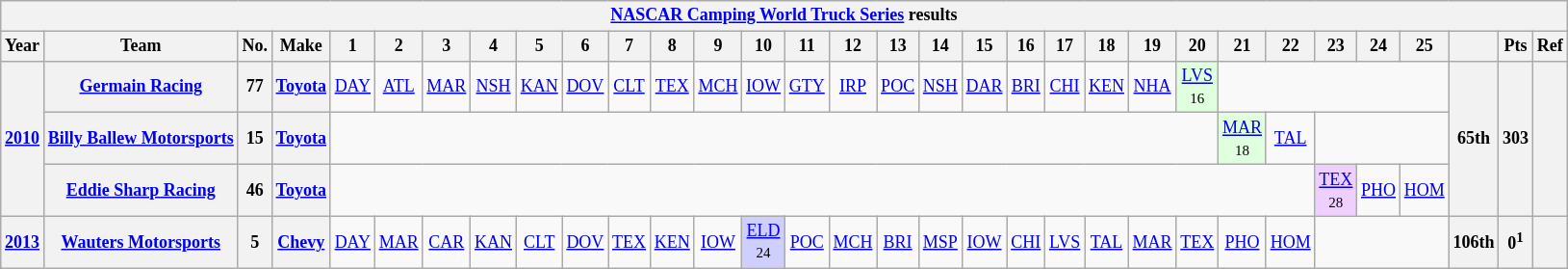<table class="wikitable" style="text-align:center; font-size:75%">
<tr>
<th colspan=32><a href='#'>NASCAR Camping World Truck Series</a> results</th>
</tr>
<tr>
<th>Year</th>
<th>Team</th>
<th>No.</th>
<th>Make</th>
<th>1</th>
<th>2</th>
<th>3</th>
<th>4</th>
<th>5</th>
<th>6</th>
<th>7</th>
<th>8</th>
<th>9</th>
<th>10</th>
<th>11</th>
<th>12</th>
<th>13</th>
<th>14</th>
<th>15</th>
<th>16</th>
<th>17</th>
<th>18</th>
<th>19</th>
<th>20</th>
<th>21</th>
<th>22</th>
<th>23</th>
<th>24</th>
<th>25</th>
<th></th>
<th>Pts</th>
<th>Ref</th>
</tr>
<tr>
<th rowspan=3><a href='#'>2010</a></th>
<th><a href='#'>Germain Racing</a></th>
<th>77</th>
<th><a href='#'>Toyota</a></th>
<td><a href='#'>DAY</a></td>
<td><a href='#'>ATL</a></td>
<td><a href='#'>MAR</a></td>
<td><a href='#'>NSH</a></td>
<td><a href='#'>KAN</a></td>
<td><a href='#'>DOV</a></td>
<td><a href='#'>CLT</a></td>
<td><a href='#'>TEX</a></td>
<td><a href='#'>MCH</a></td>
<td><a href='#'>IOW</a></td>
<td><a href='#'>GTY</a></td>
<td><a href='#'>IRP</a></td>
<td><a href='#'>POC</a></td>
<td><a href='#'>NSH</a></td>
<td><a href='#'>DAR</a></td>
<td><a href='#'>BRI</a></td>
<td><a href='#'>CHI</a></td>
<td><a href='#'>KEN</a></td>
<td><a href='#'>NHA</a></td>
<td style="background:#DFFFDF;"><a href='#'>LVS</a><br><small>16</small></td>
<td colspan=5></td>
<th rowspan=3>65th</th>
<th rowspan=3>303</th>
<th rowspan=3></th>
</tr>
<tr>
<th><a href='#'>Billy Ballew Motorsports</a></th>
<th>15</th>
<th><a href='#'>Toyota</a></th>
<td colspan=20></td>
<td style="background:#DFFFDF;"><a href='#'>MAR</a><br><small>18</small></td>
<td><a href='#'>TAL</a></td>
<td colspan=3></td>
</tr>
<tr>
<th><a href='#'>Eddie Sharp Racing</a></th>
<th>46</th>
<th><a href='#'>Toyota</a></th>
<td colspan=22></td>
<td style="background:#EFCFFF;"><a href='#'>TEX</a><br><small>28</small></td>
<td><a href='#'>PHO</a></td>
<td><a href='#'>HOM</a></td>
</tr>
<tr>
<th><a href='#'>2013</a></th>
<th><a href='#'>Wauters Motorsports</a></th>
<th>5</th>
<th><a href='#'>Chevy</a></th>
<td><a href='#'>DAY</a></td>
<td><a href='#'>MAR</a></td>
<td><a href='#'>CAR</a></td>
<td><a href='#'>KAN</a></td>
<td><a href='#'>CLT</a></td>
<td><a href='#'>DOV</a></td>
<td><a href='#'>TEX</a></td>
<td><a href='#'>KEN</a></td>
<td><a href='#'>IOW</a></td>
<td style="background:#CFCFFF;"><a href='#'>ELD</a><br><small>24</small></td>
<td><a href='#'>POC</a></td>
<td><a href='#'>MCH</a></td>
<td><a href='#'>BRI</a></td>
<td><a href='#'>MSP</a></td>
<td><a href='#'>IOW</a></td>
<td><a href='#'>CHI</a></td>
<td><a href='#'>LVS</a></td>
<td><a href='#'>TAL</a></td>
<td><a href='#'>MAR</a></td>
<td><a href='#'>TEX</a></td>
<td><a href='#'>PHO</a></td>
<td><a href='#'>HOM</a></td>
<td colspan=3></td>
<th>106th</th>
<th>0<sup>1</sup></th>
<th></th>
</tr>
</table>
